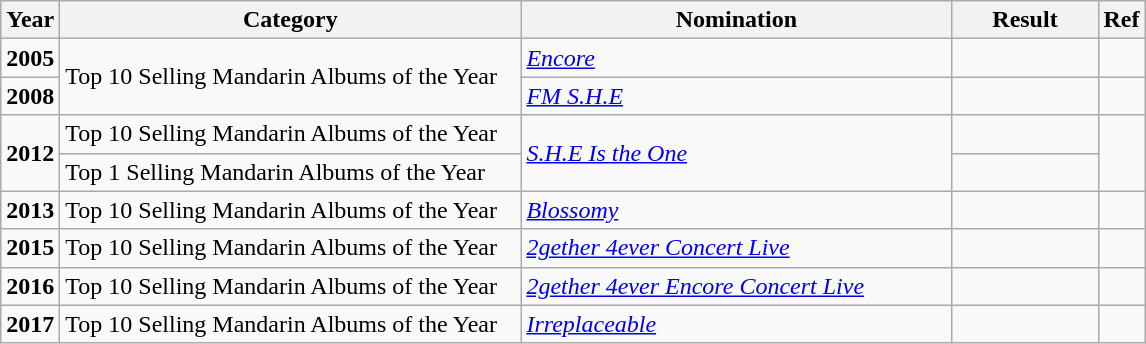<table class="wikitable">
<tr>
<th>Year</th>
<th width="300">Category</th>
<th width="280">Nomination</th>
<th width="90">Result</th>
<th>Ref</th>
</tr>
<tr>
<td><strong>2005</strong></td>
<td rowspan="2">Top 10 Selling Mandarin Albums of the Year</td>
<td><em><a href='#'>Encore</a></em></td>
<td></td>
<td align="center"></td>
</tr>
<tr>
<td><strong>2008</strong></td>
<td><em><a href='#'>FM S.H.E</a></em></td>
<td></td>
<td align="center"></td>
</tr>
<tr>
<td rowspan="2"><strong>2012</strong></td>
<td>Top 10 Selling Mandarin Albums of the Year</td>
<td rowspan="2"><em><a href='#'>S.H.E Is the One</a></em></td>
<td></td>
<td rowspan="2" align="center"></td>
</tr>
<tr>
<td>Top 1 Selling Mandarin Albums of the Year</td>
<td></td>
</tr>
<tr>
<td><strong>2013</strong></td>
<td>Top 10 Selling Mandarin Albums of the Year</td>
<td><em><a href='#'>Blossomy</a></em></td>
<td></td>
<td align="center"></td>
</tr>
<tr>
<td><strong>2015</strong></td>
<td>Top 10 Selling Mandarin Albums of the Year</td>
<td><em><a href='#'>2gether 4ever Concert Live</a></em></td>
<td></td>
<td align="center"></td>
</tr>
<tr>
<td><strong>2016</strong></td>
<td>Top 10 Selling Mandarin Albums of the Year</td>
<td><em><a href='#'>2gether 4ever Encore Concert Live</a></em></td>
<td></td>
<td align="center"></td>
</tr>
<tr>
<td><strong>2017</strong></td>
<td>Top 10 Selling Mandarin Albums of the Year</td>
<td><em><a href='#'>Irreplaceable</a></em></td>
<td></td>
<td align="center"></td>
</tr>
</table>
